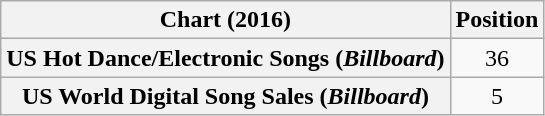<table class="wikitable plainrowheaders" style="text-align:center">
<tr>
<th scope="col">Chart (2016)</th>
<th scope="col">Position</th>
</tr>
<tr>
<th scope="row">US Hot Dance/Electronic Songs (<em>Billboard</em>)</th>
<td>36</td>
</tr>
<tr>
<th scope="row">US World Digital Song Sales (<em>Billboard</em>)</th>
<td style="text-align:center;">5</td>
</tr>
</table>
